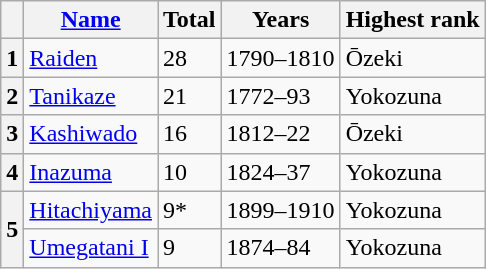<table class="wikitable">
<tr>
<th></th>
<th><a href='#'>Name</a></th>
<th>Total</th>
<th>Years</th>
<th>Highest rank</th>
</tr>
<tr>
<th>1</th>
<td><a href='#'>Raiden</a></td>
<td>28</td>
<td>1790–1810</td>
<td>Ōzeki</td>
</tr>
<tr>
<th>2</th>
<td><a href='#'>Tanikaze</a></td>
<td>21</td>
<td>1772–93</td>
<td>Yokozuna</td>
</tr>
<tr>
<th>3</th>
<td><a href='#'>Kashiwado</a></td>
<td>16</td>
<td>1812–22</td>
<td>Ōzeki</td>
</tr>
<tr>
<th>4</th>
<td><a href='#'>Inazuma</a></td>
<td>10</td>
<td>1824–37</td>
<td>Yokozuna</td>
</tr>
<tr>
<th rowspan=2>5</th>
<td><a href='#'>Hitachiyama</a></td>
<td>9*</td>
<td>1899–1910</td>
<td>Yokozuna</td>
</tr>
<tr>
<td><a href='#'>Umegatani I</a></td>
<td>9</td>
<td>1874–84</td>
<td>Yokozuna</td>
</tr>
</table>
